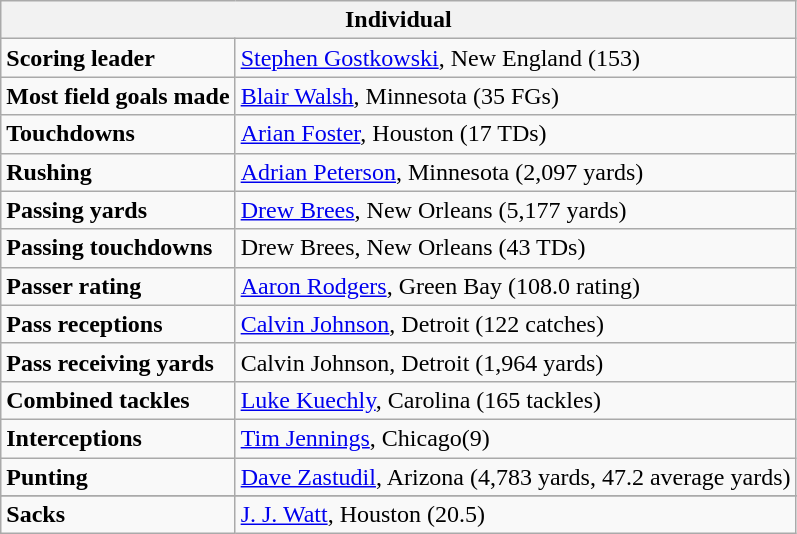<table class="wikitable">
<tr>
<th colspan=2>Individual</th>
</tr>
<tr>
<td><strong>Scoring leader</strong></td>
<td><a href='#'>Stephen Gostkowski</a>, New England (153)</td>
</tr>
<tr>
<td><strong>Most field goals made</strong></td>
<td><a href='#'>Blair Walsh</a>, Minnesota (35 FGs)</td>
</tr>
<tr>
<td><strong>Touchdowns</strong></td>
<td><a href='#'>Arian Foster</a>, Houston (17 TDs)</td>
</tr>
<tr>
<td><strong>Rushing</strong></td>
<td><a href='#'>Adrian Peterson</a>, Minnesota (2,097 yards)</td>
</tr>
<tr>
<td><strong>Passing yards</strong></td>
<td><a href='#'>Drew Brees</a>, New Orleans (5,177 yards)</td>
</tr>
<tr>
<td><strong>Passing touchdowns</strong></td>
<td>Drew Brees, New Orleans (43 TDs)</td>
</tr>
<tr>
<td><strong>Passer rating</strong></td>
<td><a href='#'>Aaron Rodgers</a>, Green Bay (108.0 rating)</td>
</tr>
<tr>
<td><strong>Pass receptions</strong></td>
<td><a href='#'>Calvin Johnson</a>, Detroit (122 catches)</td>
</tr>
<tr>
<td><strong>Pass receiving yards</strong></td>
<td>Calvin Johnson, Detroit (1,964 yards)</td>
</tr>
<tr>
<td><strong>Combined tackles</strong></td>
<td><a href='#'>Luke Kuechly</a>, Carolina (165 tackles)</td>
</tr>
<tr>
<td><strong>Interceptions</strong></td>
<td><a href='#'>Tim Jennings</a>, Chicago(9)</td>
</tr>
<tr>
<td><strong>Punting</strong></td>
<td><a href='#'>Dave Zastudil</a>, Arizona (4,783 yards, 47.2 average yards)</td>
</tr>
<tr>
</tr>
<tr>
</tr>
<tr>
<td><strong>Sacks</strong></td>
<td><a href='#'>J. J. Watt</a>, Houston (20.5)</td>
</tr>
</table>
